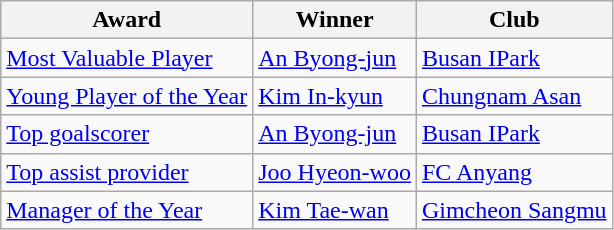<table class="wikitable">
<tr>
<th>Award</th>
<th>Winner</th>
<th>Club</th>
</tr>
<tr>
<td><a href='#'>Most Valuable Player</a></td>
<td> <a href='#'>An Byong-jun</a></td>
<td><a href='#'>Busan IPark</a></td>
</tr>
<tr>
<td><a href='#'>Young Player of the Year</a></td>
<td> <a href='#'>Kim In-kyun</a></td>
<td><a href='#'>Chungnam Asan</a></td>
</tr>
<tr>
<td><a href='#'>Top goalscorer</a></td>
<td> <a href='#'>An Byong-jun</a></td>
<td><a href='#'>Busan IPark</a></td>
</tr>
<tr>
<td><a href='#'>Top assist provider</a></td>
<td> <a href='#'>Joo Hyeon-woo</a></td>
<td><a href='#'>FC Anyang</a></td>
</tr>
<tr>
<td><a href='#'>Manager of the Year</a></td>
<td> <a href='#'>Kim Tae-wan</a></td>
<td><a href='#'>Gimcheon Sangmu</a></td>
</tr>
</table>
